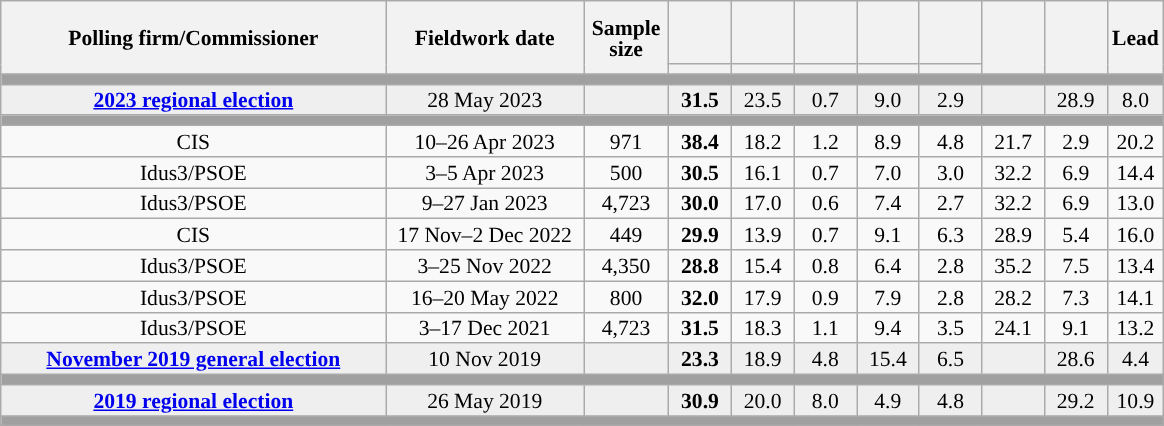<table class="wikitable collapsible collapsed" style="text-align:center; font-size:90%; line-height:14px;">
<tr style="height:42px;">
<th style="width:250px;" rowspan="2">Polling firm/Commissioner</th>
<th style="width:125px;" rowspan="2">Fieldwork date</th>
<th style="width:50px;" rowspan="2">Sample size</th>
<th style="width:35px;"></th>
<th style="width:35px;"></th>
<th style="width:35px;"></th>
<th style="width:35px;"></th>
<th style="width:35px;"></th>
<th style="width:35px;" rowspan="2"></th>
<th style="width:35px;" rowspan="2"></th>
<th style="width:30px;" rowspan="2">Lead</th>
</tr>
<tr>
<th style="color:inherit;background:"></th>
<th style="color:inherit;background:"></th>
<th style="color:inherit;background:"></th>
<th style="color:inherit;background:"></th>
<th style="color:inherit;background:"></th>
</tr>
<tr>
<td colspan="11" style="background:#A0A0A0"></td>
</tr>
<tr style="background:#EFEFEF;">
<td><strong><a href='#'>2023 regional election</a></strong></td>
<td>28 May 2023</td>
<td></td>
<td><strong>31.5</strong></td>
<td>23.5</td>
<td>0.7</td>
<td>9.0</td>
<td>2.9</td>
<td></td>
<td>28.9</td>
<td style="background:">8.0</td>
</tr>
<tr>
<td colspan="11" style="background:#A0A0A0"></td>
</tr>
<tr>
<td>CIS</td>
<td>10–26 Apr 2023</td>
<td>971</td>
<td><strong>38.4</strong></td>
<td>18.2</td>
<td>1.2</td>
<td>8.9</td>
<td>4.8</td>
<td>21.7</td>
<td>2.9</td>
<td style="background:">20.2</td>
</tr>
<tr>
<td>Idus3/PSOE</td>
<td>3–5 Apr 2023</td>
<td>500</td>
<td><strong>30.5</strong></td>
<td>16.1</td>
<td>0.7</td>
<td>7.0</td>
<td>3.0</td>
<td>32.2</td>
<td>6.9</td>
<td style="background:">14.4</td>
</tr>
<tr>
<td>Idus3/PSOE</td>
<td>9–27 Jan 2023</td>
<td>4,723</td>
<td><strong>30.0</strong></td>
<td>17.0</td>
<td>0.6</td>
<td>7.4</td>
<td>2.7</td>
<td>32.2</td>
<td>6.9</td>
<td style="background:">13.0</td>
</tr>
<tr>
<td>CIS</td>
<td>17 Nov–2 Dec 2022</td>
<td>449</td>
<td><strong>29.9</strong></td>
<td>13.9</td>
<td>0.7</td>
<td>9.1</td>
<td>6.3</td>
<td>28.9</td>
<td>5.4</td>
<td style="background:">16.0</td>
</tr>
<tr>
<td>Idus3/PSOE</td>
<td>3–25 Nov 2022</td>
<td>4,350</td>
<td><strong>28.8</strong></td>
<td>15.4</td>
<td>0.8</td>
<td>6.4</td>
<td>2.8</td>
<td>35.2</td>
<td>7.5</td>
<td style="background:">13.4</td>
</tr>
<tr>
<td>Idus3/PSOE</td>
<td>16–20 May 2022</td>
<td>800</td>
<td><strong>32.0</strong></td>
<td>17.9</td>
<td>0.9</td>
<td>7.9</td>
<td>2.8</td>
<td>28.2</td>
<td>7.3</td>
<td style="background:">14.1</td>
</tr>
<tr>
<td>Idus3/PSOE</td>
<td>3–17 Dec 2021</td>
<td>4,723</td>
<td><strong>31.5</strong></td>
<td>18.3</td>
<td>1.1</td>
<td>9.4</td>
<td>3.5</td>
<td>24.1</td>
<td>9.1</td>
<td style="background:">13.2</td>
</tr>
<tr style="background:#EFEFEF;">
<td><strong><a href='#'>November 2019 general election</a></strong></td>
<td>10 Nov 2019</td>
<td></td>
<td><strong>23.3</strong></td>
<td>18.9</td>
<td>4.8</td>
<td>15.4</td>
<td>6.5</td>
<td></td>
<td>28.6</td>
<td style="background:">4.4</td>
</tr>
<tr>
<td colspan="11" style="background:#A0A0A0"></td>
</tr>
<tr style="background:#EFEFEF;">
<td><strong><a href='#'>2019 regional election</a></strong></td>
<td>26 May 2019</td>
<td></td>
<td><strong>30.9</strong></td>
<td>20.0</td>
<td>8.0</td>
<td>4.9</td>
<td>4.8</td>
<td></td>
<td>29.2</td>
<td style="background:">10.9</td>
</tr>
<tr>
<td colspan="11" style="background:#A0A0A0"></td>
</tr>
</table>
